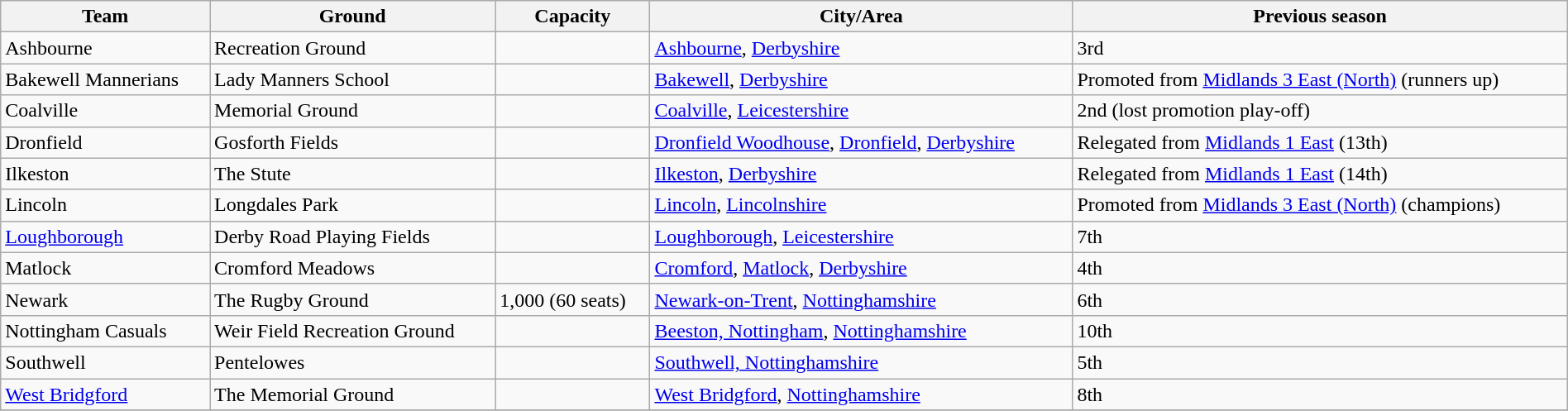<table class="wikitable sortable" width=100%>
<tr>
<th>Team</th>
<th>Ground</th>
<th>Capacity</th>
<th>City/Area</th>
<th>Previous season</th>
</tr>
<tr>
<td>Ashbourne</td>
<td>Recreation Ground</td>
<td></td>
<td><a href='#'>Ashbourne</a>, <a href='#'>Derbyshire</a></td>
<td>3rd</td>
</tr>
<tr>
<td>Bakewell Mannerians</td>
<td>Lady Manners School</td>
<td></td>
<td><a href='#'>Bakewell</a>, <a href='#'>Derbyshire</a></td>
<td>Promoted from <a href='#'>Midlands 3 East (North)</a> (runners up)</td>
</tr>
<tr>
<td>Coalville</td>
<td>Memorial Ground</td>
<td></td>
<td><a href='#'>Coalville</a>, <a href='#'>Leicestershire</a></td>
<td>2nd (lost promotion play-off)</td>
</tr>
<tr>
<td>Dronfield</td>
<td>Gosforth Fields</td>
<td></td>
<td><a href='#'>Dronfield Woodhouse</a>, <a href='#'>Dronfield</a>, <a href='#'>Derbyshire</a></td>
<td>Relegated from <a href='#'>Midlands 1 East</a> (13th)</td>
</tr>
<tr>
<td>Ilkeston</td>
<td>The Stute</td>
<td></td>
<td><a href='#'>Ilkeston</a>, <a href='#'>Derbyshire</a></td>
<td>Relegated from <a href='#'>Midlands 1 East</a> (14th)</td>
</tr>
<tr>
<td>Lincoln</td>
<td>Longdales Park</td>
<td></td>
<td><a href='#'>Lincoln</a>, <a href='#'>Lincolnshire</a></td>
<td>Promoted from <a href='#'>Midlands 3 East (North)</a> (champions)</td>
</tr>
<tr>
<td><a href='#'>Loughborough</a></td>
<td>Derby Road Playing Fields</td>
<td></td>
<td><a href='#'>Loughborough</a>, <a href='#'>Leicestershire</a></td>
<td>7th</td>
</tr>
<tr>
<td>Matlock</td>
<td>Cromford Meadows</td>
<td></td>
<td><a href='#'>Cromford</a>, <a href='#'>Matlock</a>, <a href='#'>Derbyshire</a></td>
<td>4th</td>
</tr>
<tr>
<td>Newark</td>
<td>The Rugby Ground</td>
<td>1,000 (60 seats)</td>
<td><a href='#'>Newark-on-Trent</a>, <a href='#'>Nottinghamshire</a></td>
<td>6th</td>
</tr>
<tr>
<td>Nottingham Casuals</td>
<td>Weir Field Recreation Ground</td>
<td></td>
<td><a href='#'>Beeston, Nottingham</a>, <a href='#'>Nottinghamshire</a></td>
<td>10th</td>
</tr>
<tr>
<td>Southwell</td>
<td>Pentelowes</td>
<td></td>
<td><a href='#'>Southwell, Nottinghamshire</a></td>
<td>5th</td>
</tr>
<tr>
<td><a href='#'>West Bridgford</a></td>
<td>The Memorial Ground</td>
<td></td>
<td><a href='#'>West Bridgford</a>, <a href='#'>Nottinghamshire</a></td>
<td>8th</td>
</tr>
<tr>
</tr>
</table>
